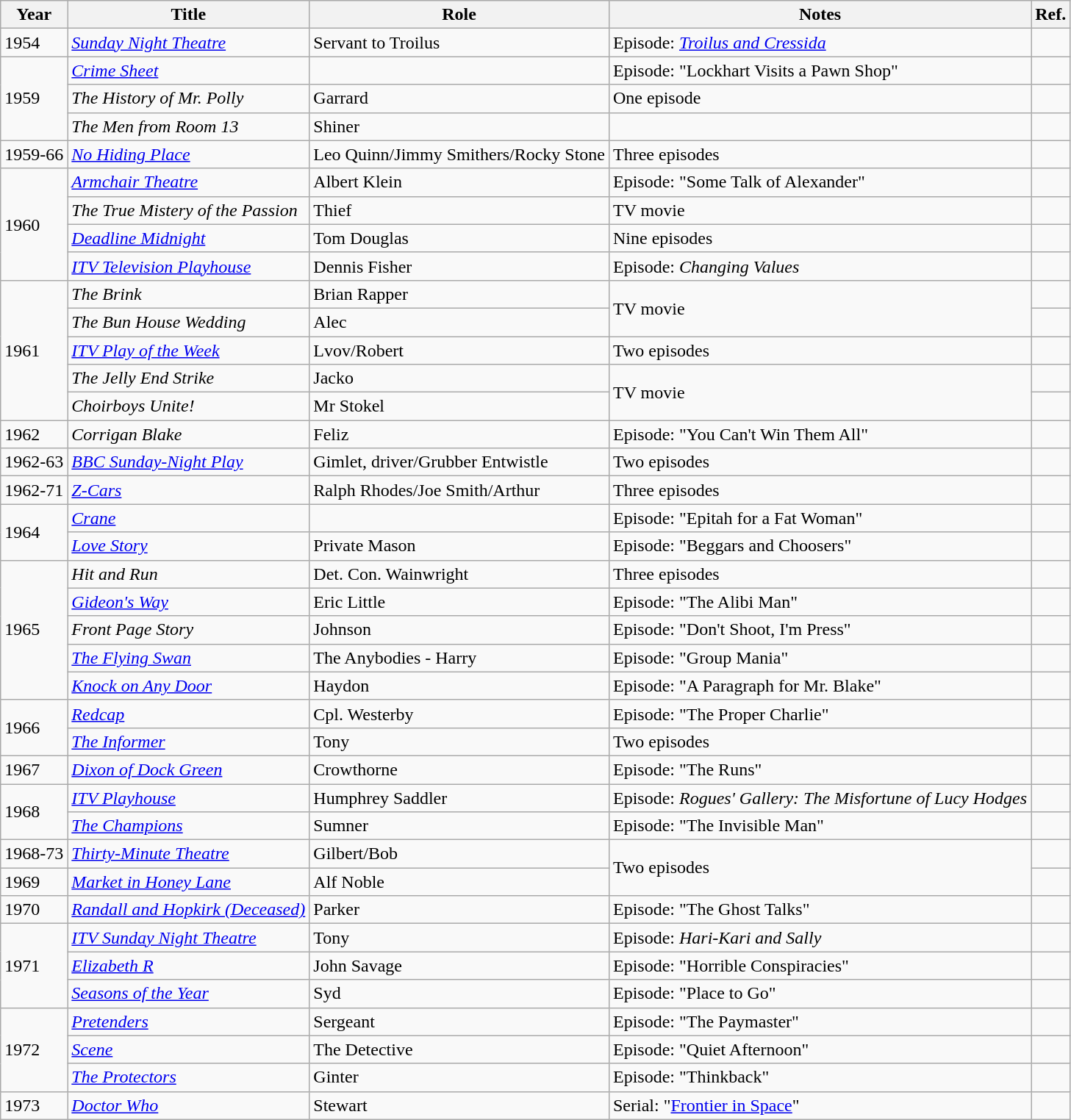<table class="wikitable sortable">
<tr>
<th>Year</th>
<th>Title</th>
<th>Role</th>
<th class="unsortable">Notes</th>
<th>Ref.</th>
</tr>
<tr>
<td>1954</td>
<td><em><a href='#'>Sunday Night Theatre</a></em></td>
<td>Servant to Troilus</td>
<td>Episode: <em><a href='#'>Troilus and Cressida</a></em></td>
<td></td>
</tr>
<tr>
<td rowspan="3">1959</td>
<td><em><a href='#'>Crime Sheet</a></em></td>
<td></td>
<td>Episode: "Lockhart Visits a Pawn Shop"</td>
<td></td>
</tr>
<tr>
<td><em>The History of Mr. Polly</em></td>
<td>Garrard</td>
<td>One episode</td>
<td></td>
</tr>
<tr>
<td><em>The Men from Room 13</em></td>
<td>Shiner</td>
<td></td>
<td></td>
</tr>
<tr>
<td>1959-66</td>
<td><em><a href='#'>No Hiding Place</a></em></td>
<td>Leo Quinn/Jimmy Smithers/Rocky Stone</td>
<td>Three episodes</td>
<td></td>
</tr>
<tr>
<td rowspan="4">1960</td>
<td><em><a href='#'>Armchair Theatre</a></em></td>
<td>Albert Klein</td>
<td>Episode: "Some Talk of Alexander"</td>
<td></td>
</tr>
<tr>
<td><em>The True Mistery of the Passion</em></td>
<td>Thief</td>
<td>TV movie</td>
<td></td>
</tr>
<tr>
<td><em><a href='#'>Deadline Midnight</a></em></td>
<td>Tom Douglas</td>
<td>Nine episodes</td>
<td></td>
</tr>
<tr>
<td><em><a href='#'>ITV Television Playhouse</a></em></td>
<td>Dennis Fisher</td>
<td>Episode: <em>Changing Values</em></td>
<td></td>
</tr>
<tr>
<td rowspan="5">1961</td>
<td><em>The Brink</em></td>
<td>Brian Rapper</td>
<td rowspan="2">TV movie</td>
<td></td>
</tr>
<tr>
<td><em>The Bun House Wedding</em></td>
<td>Alec</td>
<td></td>
</tr>
<tr>
<td><em><a href='#'>ITV Play of the Week</a></em></td>
<td>Lvov/Robert</td>
<td>Two episodes</td>
<td></td>
</tr>
<tr>
<td><em>The Jelly End Strike</em></td>
<td>Jacko</td>
<td rowspan="2">TV movie</td>
<td></td>
</tr>
<tr>
<td><em>Choirboys Unite!</em></td>
<td>Mr Stokel</td>
<td></td>
</tr>
<tr>
<td>1962</td>
<td><em>Corrigan Blake</em></td>
<td>Feliz</td>
<td>Episode: "You Can't Win Them All"</td>
<td></td>
</tr>
<tr>
<td>1962-63</td>
<td><em><a href='#'>BBC Sunday-Night Play</a></em></td>
<td>Gimlet, driver/Grubber Entwistle</td>
<td>Two episodes</td>
<td></td>
</tr>
<tr>
<td>1962-71</td>
<td><em><a href='#'>Z-Cars</a></em></td>
<td>Ralph Rhodes/Joe Smith/Arthur</td>
<td>Three episodes</td>
<td></td>
</tr>
<tr>
<td rowspan="2">1964</td>
<td><em><a href='#'>Crane</a></em></td>
<td></td>
<td>Episode: "Epitah for a Fat Woman"</td>
<td></td>
</tr>
<tr>
<td><em><a href='#'>Love Story</a></em></td>
<td>Private Mason</td>
<td>Episode: "Beggars and Choosers"</td>
<td></td>
</tr>
<tr>
<td rowspan="5">1965</td>
<td><em>Hit and Run</em></td>
<td>Det. Con. Wainwright</td>
<td>Three episodes</td>
<td></td>
</tr>
<tr>
<td><em><a href='#'>Gideon's Way</a></em></td>
<td>Eric Little</td>
<td>Episode: "The Alibi Man"</td>
<td></td>
</tr>
<tr>
<td><em>Front Page Story</em></td>
<td>Johnson</td>
<td>Episode: "Don't Shoot, I'm Press"</td>
<td></td>
</tr>
<tr>
<td><em><a href='#'>The Flying Swan</a></em></td>
<td>The Anybodies - Harry</td>
<td>Episode: "Group Mania"</td>
<td></td>
</tr>
<tr>
<td><em><a href='#'>Knock on Any Door</a></em></td>
<td>Haydon</td>
<td>Episode: "A Paragraph for Mr. Blake"</td>
<td></td>
</tr>
<tr>
<td rowspan="2">1966</td>
<td><em><a href='#'>Redcap</a></em></td>
<td>Cpl. Westerby</td>
<td>Episode: "The Proper Charlie"</td>
<td></td>
</tr>
<tr>
<td><em><a href='#'>The Informer</a></em></td>
<td>Tony</td>
<td>Two episodes</td>
<td></td>
</tr>
<tr>
<td>1967</td>
<td><em><a href='#'>Dixon of Dock Green</a></em></td>
<td>Crowthorne</td>
<td>Episode: "The Runs"</td>
<td></td>
</tr>
<tr>
<td rowspan="2">1968</td>
<td><em><a href='#'>ITV Playhouse</a></em></td>
<td>Humphrey Saddler</td>
<td>Episode: <em>Rogues' Gallery: The Misfortune of Lucy Hodges</em></td>
<td></td>
</tr>
<tr>
<td><em><a href='#'>The Champions</a></em></td>
<td>Sumner</td>
<td>Episode: "The Invisible Man"</td>
<td></td>
</tr>
<tr>
<td>1968-73</td>
<td><em><a href='#'>Thirty-Minute Theatre</a></em></td>
<td>Gilbert/Bob</td>
<td rowspan="2">Two episodes</td>
<td></td>
</tr>
<tr>
<td>1969</td>
<td><em><a href='#'>Market in Honey Lane</a></em></td>
<td>Alf Noble</td>
<td></td>
</tr>
<tr>
<td>1970</td>
<td><em><a href='#'>Randall and Hopkirk (Deceased)</a></em></td>
<td>Parker</td>
<td>Episode: "The Ghost Talks"</td>
<td></td>
</tr>
<tr>
<td rowspan="3">1971</td>
<td><em><a href='#'>ITV Sunday Night Theatre</a></em></td>
<td>Tony</td>
<td>Episode: <em>Hari-Kari and Sally</em></td>
<td></td>
</tr>
<tr>
<td><em><a href='#'>Elizabeth R</a></em></td>
<td>John Savage</td>
<td>Episode: "Horrible Conspiracies"</td>
<td></td>
</tr>
<tr>
<td><em><a href='#'>Seasons of the Year</a></em></td>
<td>Syd</td>
<td>Episode: "Place to Go"</td>
<td></td>
</tr>
<tr>
<td rowspan="3">1972</td>
<td><em><a href='#'>Pretenders</a></em></td>
<td>Sergeant</td>
<td>Episode: "The Paymaster"</td>
<td></td>
</tr>
<tr>
<td><em><a href='#'>Scene</a></em></td>
<td>The Detective</td>
<td>Episode: "Quiet Afternoon"</td>
<td></td>
</tr>
<tr>
<td><em><a href='#'>The Protectors</a></em></td>
<td>Ginter</td>
<td>Episode: "Thinkback"</td>
<td></td>
</tr>
<tr>
<td>1973</td>
<td><em><a href='#'>Doctor Who</a></em></td>
<td>Stewart</td>
<td>Serial: "<a href='#'>Frontier in Space</a>"</td>
<td></td>
</tr>
</table>
